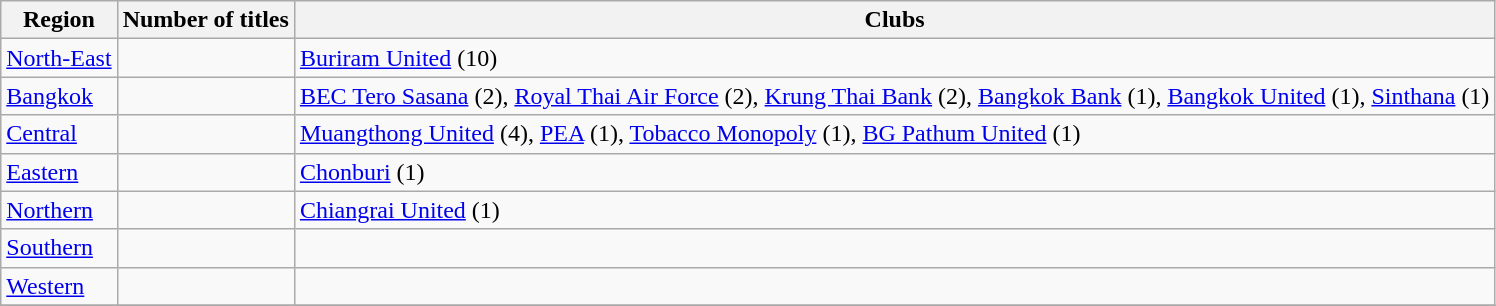<table class="wikitable">
<tr>
<th>Region</th>
<th>Number of titles</th>
<th>Clubs</th>
</tr>
<tr>
<td><a href='#'>North-East</a></td>
<td></td>
<td><a href='#'>Buriram United</a> (10)</td>
</tr>
<tr>
<td><a href='#'>Bangkok</a></td>
<td></td>
<td><a href='#'>BEC Tero Sasana</a> (2), <a href='#'>Royal Thai Air Force</a> (2), <a href='#'>Krung Thai Bank</a> (2), <a href='#'>Bangkok Bank</a> (1), <a href='#'>Bangkok United</a> (1), <a href='#'>Sinthana</a> (1)</td>
</tr>
<tr>
<td><a href='#'>Central</a></td>
<td></td>
<td><a href='#'>Muangthong United</a> (4), <a href='#'>PEA</a> (1), <a href='#'>Tobacco Monopoly</a> (1), <a href='#'>BG Pathum United</a> (1)</td>
</tr>
<tr>
<td><a href='#'>Eastern</a></td>
<td></td>
<td><a href='#'>Chonburi</a> (1)</td>
</tr>
<tr>
<td><a href='#'>Northern</a></td>
<td></td>
<td><a href='#'>Chiangrai United</a> (1)</td>
</tr>
<tr>
<td><a href='#'>Southern</a></td>
<td></td>
<td></td>
</tr>
<tr>
<td><a href='#'>Western</a></td>
<td></td>
<td></td>
</tr>
<tr>
</tr>
</table>
